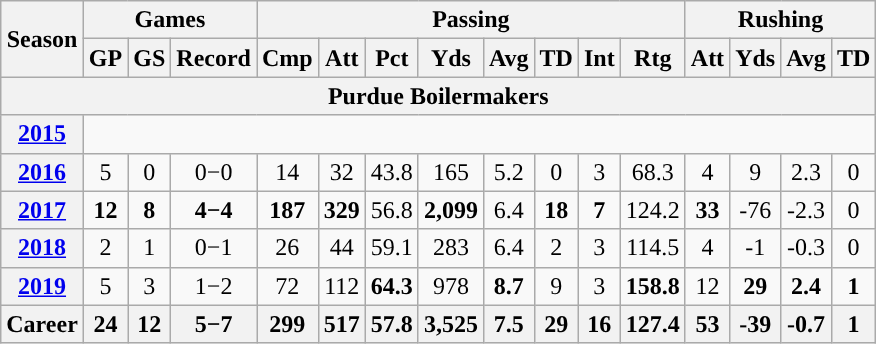<table class="wikitable" style="text-align:center;">
<tr>
<th rowspan="2">Season</th>
<th colspan="3">Games</th>
<th colspan="8">Passing</th>
<th colspan="5">Rushing</th>
</tr>
<tr>
<th>GP</th>
<th>GS</th>
<th>Record</th>
<th>Cmp</th>
<th>Att</th>
<th>Pct</th>
<th>Yds</th>
<th>Avg</th>
<th>TD</th>
<th>Int</th>
<th>Rtg</th>
<th>Att</th>
<th>Yds</th>
<th>Avg</th>
<th>TD</th>
</tr>
<tr>
<th colspan="16">Purdue Boilermakers</th>
</tr>
<tr>
<th><a href='#'>2015</a></th>
<td colspan="15"></td>
</tr>
<tr>
<th><a href='#'>2016</a></th>
<td>5</td>
<td>0</td>
<td>0−0</td>
<td>14</td>
<td>32</td>
<td>43.8</td>
<td>165</td>
<td>5.2</td>
<td>0</td>
<td>3</td>
<td>68.3</td>
<td>4</td>
<td>9</td>
<td>2.3</td>
<td>0</td>
</tr>
<tr>
<th><a href='#'>2017</a></th>
<td><strong>12</strong></td>
<td><strong>8</strong></td>
<td><strong>4−4</strong></td>
<td><strong>187</strong></td>
<td><strong>329</strong></td>
<td>56.8</td>
<td><strong>2,099</strong></td>
<td>6.4</td>
<td><strong>18</strong></td>
<td><strong>7</strong></td>
<td>124.2</td>
<td><strong>33</strong></td>
<td>-76</td>
<td>-2.3</td>
<td>0</td>
</tr>
<tr>
<th><a href='#'>2018</a></th>
<td>2</td>
<td>1</td>
<td>0−1</td>
<td>26</td>
<td>44</td>
<td>59.1</td>
<td>283</td>
<td>6.4</td>
<td>2</td>
<td>3</td>
<td>114.5</td>
<td>4</td>
<td>-1</td>
<td>-0.3</td>
<td>0</td>
</tr>
<tr>
<th><a href='#'>2019</a></th>
<td>5</td>
<td>3</td>
<td>1−2</td>
<td>72</td>
<td>112</td>
<td><strong>64.3</strong></td>
<td>978</td>
<td><strong>8.7</strong></td>
<td>9</td>
<td>3</td>
<td><strong>158.8</strong></td>
<td>12</td>
<td><strong>29</strong></td>
<td><strong>2.4</strong></td>
<td><strong>1</strong></td>
</tr>
<tr>
<th>Career</th>
<th>24</th>
<th>12</th>
<th>5−7</th>
<th>299</th>
<th>517</th>
<th>57.8</th>
<th>3,525</th>
<th>7.5</th>
<th>29</th>
<th>16</th>
<th>127.4</th>
<th>53</th>
<th>-39</th>
<th>-0.7</th>
<th>1</th>
</tr>
</table>
